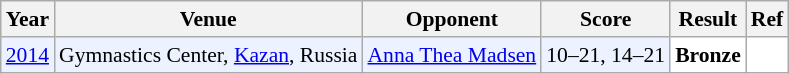<table class="sortable wikitable" style="font-size:90%">
<tr>
<th>Year</th>
<th>Venue</th>
<th>Opponent</th>
<th>Score</th>
<th>Result</th>
<th>Ref</th>
</tr>
<tr style="background:#ECF2FF">
<td align="center"><a href='#'>2014</a></td>
<td align="left">Gymnastics Center, <a href='#'>Kazan</a>, Russia</td>
<td align="left"> <a href='#'>Anna Thea Madsen</a></td>
<td align="left">10–21, 14–21</td>
<td style="text-align:left; background:white"> <strong>Bronze</strong></td>
<td style="text-align:center; background:white"></td>
</tr>
</table>
